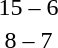<table style="text-align:center">
<tr>
<th width=200></th>
<th width=100></th>
<th width=200></th>
</tr>
<tr>
<td align=right><strong></strong></td>
<td>15 – 6</td>
<td align=left></td>
</tr>
<tr>
<td align=right><strong></strong></td>
<td>8 – 7</td>
<td align=left></td>
</tr>
</table>
